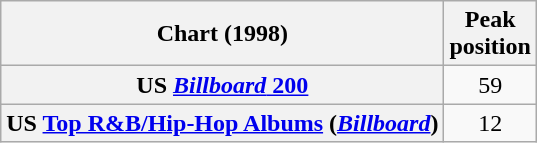<table class="wikitable sortable plainrowheaders" style="text-align:center">
<tr>
<th scope="col">Chart (1998)</th>
<th scope="col">Peak<br> position</th>
</tr>
<tr>
<th scope="row">US <a href='#'><em>Billboard</em> 200</a></th>
<td>59</td>
</tr>
<tr>
<th scope="row">US <a href='#'>Top R&B/Hip-Hop Albums</a> (<em><a href='#'>Billboard</a></em>)</th>
<td>12</td>
</tr>
</table>
